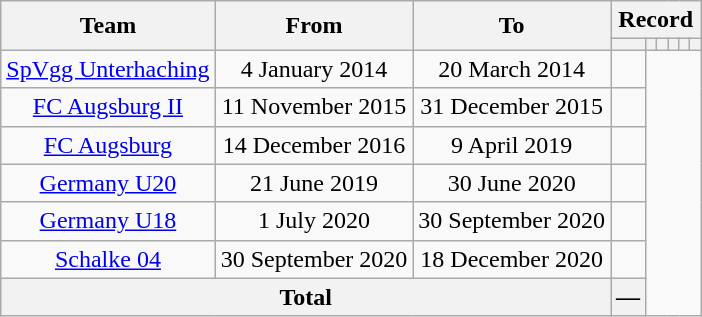<table class="wikitable" style="text-align: center">
<tr>
<th rowspan="2">Team</th>
<th rowspan="2">From</th>
<th rowspan="2">To</th>
<th colspan="9">Record</th>
</tr>
<tr>
<th></th>
<th></th>
<th></th>
<th></th>
<th></th>
<th></th>
</tr>
<tr>
<td><a href='#'>SpVgg Unterhaching</a></td>
<td>4 January 2014</td>
<td>20 March 2014<br></td>
<td></td>
</tr>
<tr>
<td><a href='#'>FC Augsburg II</a></td>
<td>11 November 2015</td>
<td>31 December 2015<br></td>
<td></td>
</tr>
<tr>
<td><a href='#'>FC Augsburg</a></td>
<td>14 December 2016</td>
<td>9 April 2019<br></td>
<td></td>
</tr>
<tr>
<td><a href='#'>Germany U20</a></td>
<td>21 June 2019</td>
<td>30 June 2020<br></td>
<td></td>
</tr>
<tr>
<td><a href='#'>Germany U18</a></td>
<td>1 July 2020</td>
<td>30 September 2020<br></td>
<td></td>
</tr>
<tr>
<td><a href='#'>Schalke 04</a></td>
<td>30 September 2020</td>
<td>18 December 2020<br></td>
<td></td>
</tr>
<tr>
<th colspan="3">Total<br></th>
<th>—</th>
</tr>
</table>
